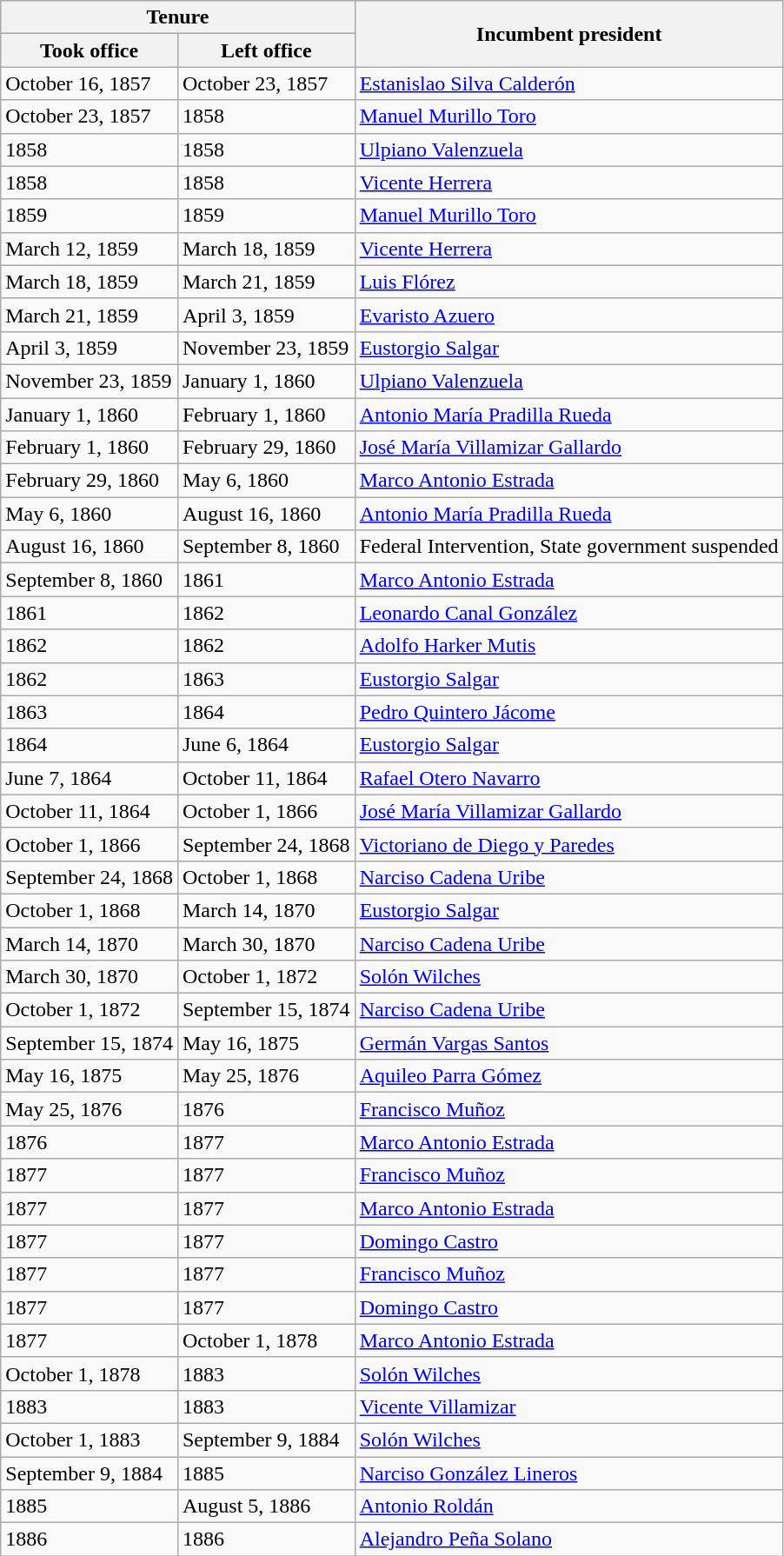<table class="wikitable">
<tr>
<th colspan=2>Tenure</th>
<th rowspan=2>Incumbent president</th>
</tr>
<tr>
<th>Took office</th>
<th>Left office</th>
</tr>
<tr>
<td>October 16, 1857</td>
<td>October 23, 1857</td>
<td><a href='#'>Estanislao Silva Calderón</a></td>
</tr>
<tr>
<td>October 23, 1857</td>
<td>1858</td>
<td><a href='#'>Manuel Murillo Toro</a></td>
</tr>
<tr>
<td>1858</td>
<td>1858</td>
<td><a href='#'>Ulpiano Valenzuela</a></td>
</tr>
<tr>
<td>1858</td>
<td>1858</td>
<td><a href='#'>Vicente Herrera</a></td>
</tr>
<tr>
<td>1859</td>
<td>1859</td>
<td><a href='#'>Manuel Murillo Toro</a></td>
</tr>
<tr>
<td>March 12, 1859</td>
<td>March 18, 1859</td>
<td><a href='#'>Vicente Herrera</a></td>
</tr>
<tr>
<td>March 18, 1859</td>
<td>March 21, 1859</td>
<td><a href='#'>Luis Flórez</a></td>
</tr>
<tr>
<td>March 21, 1859</td>
<td>April 3, 1859</td>
<td><a href='#'>Evaristo Azuero</a></td>
</tr>
<tr>
<td>April 3, 1859</td>
<td>November 23, 1859</td>
<td><a href='#'>Eustorgio Salgar</a></td>
</tr>
<tr>
<td>November 23, 1859</td>
<td>January 1, 1860</td>
<td><a href='#'>Ulpiano Valenzuela</a></td>
</tr>
<tr>
<td>January 1, 1860</td>
<td>February 1, 1860</td>
<td><a href='#'>Antonio María Pradilla Rueda</a></td>
</tr>
<tr>
<td>February 1, 1860</td>
<td>February 29, 1860</td>
<td><a href='#'>José María Villamizar Gallardo</a></td>
</tr>
<tr>
<td>February 29, 1860</td>
<td>May 6, 1860</td>
<td><a href='#'>Marco Antonio Estrada</a></td>
</tr>
<tr>
<td>May 6, 1860</td>
<td>August 16, 1860</td>
<td><a href='#'>Antonio María Pradilla Rueda</a></td>
</tr>
<tr>
<td>August 16, 1860</td>
<td>September 8, 1860</td>
<td>Federal Intervention, State government suspended</td>
</tr>
<tr>
<td>September 8, 1860</td>
<td>1861</td>
<td><a href='#'>Marco Antonio Estrada</a></td>
</tr>
<tr>
<td>1861</td>
<td>1862</td>
<td><a href='#'>Leonardo Canal González</a></td>
</tr>
<tr>
<td>1862</td>
<td>1862</td>
<td><a href='#'>Adolfo Harker Mutis</a></td>
</tr>
<tr>
<td>1862</td>
<td>1863</td>
<td><a href='#'>Eustorgio Salgar</a></td>
</tr>
<tr>
<td>1863</td>
<td>1864</td>
<td><a href='#'>Pedro Quintero Jácome</a></td>
</tr>
<tr>
<td>1864</td>
<td>June 6, 1864</td>
<td><a href='#'>Eustorgio Salgar</a></td>
</tr>
<tr>
<td>June 7, 1864</td>
<td>October 11, 1864</td>
<td><a href='#'>Rafael Otero Navarro</a></td>
</tr>
<tr>
<td>October 11, 1864</td>
<td>October 1, 1866</td>
<td><a href='#'>José María Villamizar Gallardo</a></td>
</tr>
<tr>
<td>October 1, 1866</td>
<td>September 24, 1868</td>
<td><a href='#'>Victoriano de Diego y Paredes</a></td>
</tr>
<tr>
<td>September 24, 1868</td>
<td>October 1, 1868</td>
<td><a href='#'>Narciso Cadena Uribe</a></td>
</tr>
<tr>
<td>October 1, 1868</td>
<td>March 14, 1870</td>
<td><a href='#'>Eustorgio Salgar</a></td>
</tr>
<tr>
<td>March 14, 1870</td>
<td>March 30, 1870</td>
<td><a href='#'>Narciso Cadena Uribe</a></td>
</tr>
<tr>
<td>March 30, 1870</td>
<td>October 1, 1872</td>
<td><a href='#'>Solón Wilches</a></td>
</tr>
<tr>
<td>October 1, 1872</td>
<td>September 15, 1874</td>
<td><a href='#'>Narciso Cadena Uribe</a></td>
</tr>
<tr>
<td>September 15, 1874</td>
<td>May 16, 1875</td>
<td><a href='#'>Germán Vargas Santos</a></td>
</tr>
<tr>
<td>May 16, 1875</td>
<td>May 25, 1876</td>
<td><a href='#'>Aquileo Parra Gómez</a></td>
</tr>
<tr>
<td>May 25, 1876</td>
<td>1876</td>
<td><a href='#'>Francisco Muñoz</a></td>
</tr>
<tr>
<td>1876</td>
<td>1877</td>
<td><a href='#'>Marco Antonio Estrada</a></td>
</tr>
<tr>
<td>1877</td>
<td>1877</td>
<td><a href='#'>Francisco Muñoz</a></td>
</tr>
<tr>
<td>1877</td>
<td>1877</td>
<td><a href='#'>Marco Antonio Estrada</a></td>
</tr>
<tr>
<td>1877</td>
<td>1877</td>
<td><a href='#'>Domingo Castro</a></td>
</tr>
<tr>
<td>1877</td>
<td>1877</td>
<td><a href='#'>Francisco Muñoz</a></td>
</tr>
<tr>
<td>1877</td>
<td>1877</td>
<td><a href='#'>Domingo Castro</a></td>
</tr>
<tr>
<td>1877</td>
<td>October 1, 1878</td>
<td><a href='#'>Marco Antonio Estrada</a></td>
</tr>
<tr>
<td>October 1, 1878</td>
<td>1883</td>
<td><a href='#'>Solón Wilches</a></td>
</tr>
<tr>
<td>1883</td>
<td>1883</td>
<td><a href='#'>Vicente Villamizar</a></td>
</tr>
<tr>
<td>October 1, 1883</td>
<td>September 9, 1884</td>
<td><a href='#'>Solón Wilches</a></td>
</tr>
<tr>
<td>September 9, 1884</td>
<td>1885</td>
<td><a href='#'>Narciso González Lineros</a></td>
</tr>
<tr>
<td>1885</td>
<td>August 5, 1886</td>
<td><a href='#'>Antonio Roldán</a></td>
</tr>
<tr>
<td>1886</td>
<td>1886</td>
<td><a href='#'>Alejandro Peña Solano</a></td>
</tr>
</table>
